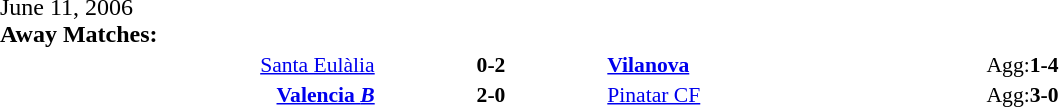<table width=100% cellspacing=1>
<tr>
<th width=20%></th>
<th width=12%></th>
<th width=20%></th>
<th></th>
</tr>
<tr>
<td>June 11, 2006<br><strong>Away Matches:</strong></td>
</tr>
<tr style=font-size:90%>
<td align=right><a href='#'>Santa Eulàlia</a></td>
<td align=center><strong>0-2</strong></td>
<td><strong><a href='#'>Vilanova</a></strong></td>
<td>Agg:<strong>1-4</strong></td>
</tr>
<tr style=font-size:90%>
<td align=right><strong><a href='#'>Valencia <em>B</em></a></strong></td>
<td align=center><strong>2-0</strong></td>
<td><a href='#'>Pinatar CF</a></td>
<td>Agg:<strong>3-0</strong></td>
</tr>
</table>
